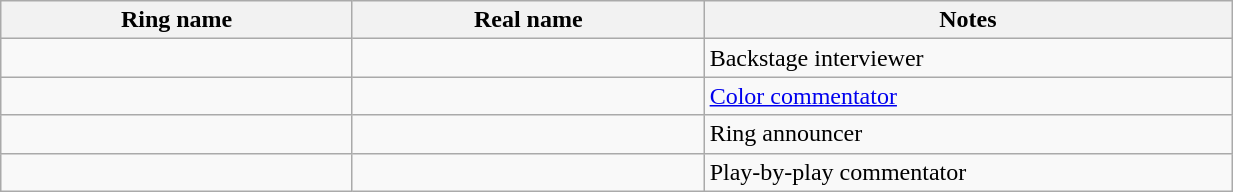<table class="wikitable sortable" style="width:65%;">
<tr>
<th width=20%>Ring name</th>
<th width=20%>Real name</th>
<th width=30%>Notes</th>
</tr>
<tr>
<td></td>
<td></td>
<td>Backstage interviewer</td>
</tr>
<tr>
<td></td>
<td></td>
<td><a href='#'>Color commentator</a></td>
</tr>
<tr>
<td></td>
<td></td>
<td>Ring announcer</td>
</tr>
<tr>
<td></td>
<td></td>
<td>Play-by-play commentator</td>
</tr>
</table>
